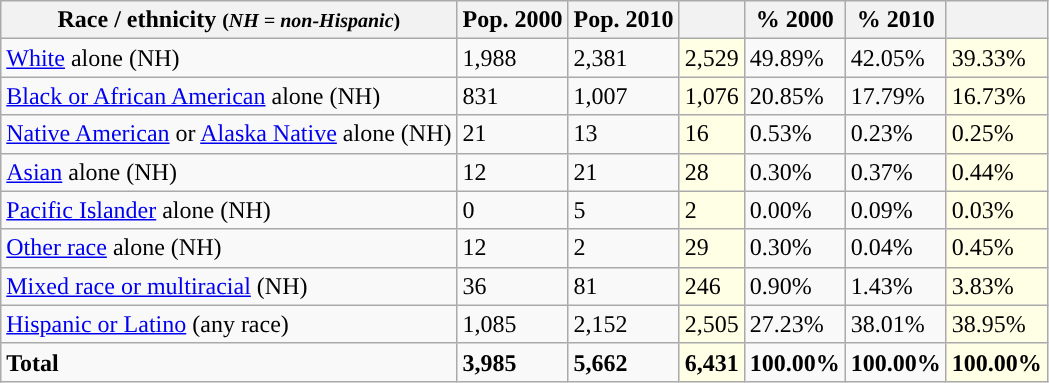<table class="wikitable">
<tr>
<th>Race / ethnicity <small>(<em>NH = non-Hispanic</em>)</small></th>
<th>Pop. 2000</th>
<th>Pop. 2010</th>
<th></th>
<th>% 2000</th>
<th>% 2010</th>
<th></th>
</tr>
<tr>
<td><a href='#'>White</a> alone (NH)</td>
<td>1,988</td>
<td>2,381</td>
<td style='background: #ffffe6;'>2,529</td>
<td>49.89%</td>
<td>42.05%</td>
<td style='background: #ffffe6;'>39.33%</td>
</tr>
<tr>
<td><a href='#'>Black or African American</a> alone (NH)</td>
<td>831</td>
<td>1,007</td>
<td style='background: #ffffe6;'>1,076</td>
<td>20.85%</td>
<td>17.79%</td>
<td style='background: #ffffe6;'>16.73%</td>
</tr>
<tr>
<td><a href='#'>Native American</a> or <a href='#'>Alaska Native</a> alone (NH)</td>
<td>21</td>
<td>13</td>
<td style='background: #ffffe6;'>16</td>
<td>0.53%</td>
<td>0.23%</td>
<td style='background: #ffffe6;'>0.25%</td>
</tr>
<tr>
<td><a href='#'>Asian</a> alone (NH)</td>
<td>12</td>
<td>21</td>
<td style='background: #ffffe6;'>28</td>
<td>0.30%</td>
<td>0.37%</td>
<td style='background: #ffffe6;'>0.44%</td>
</tr>
<tr>
<td><a href='#'>Pacific Islander</a> alone (NH)</td>
<td>0</td>
<td>5</td>
<td style='background: #ffffe6;'>2</td>
<td>0.00%</td>
<td>0.09%</td>
<td style='background: #ffffe6;'>0.03%</td>
</tr>
<tr>
<td><a href='#'>Other race</a> alone (NH)</td>
<td>12</td>
<td>2</td>
<td style='background: #ffffe6;'>29</td>
<td>0.30%</td>
<td>0.04%</td>
<td style='background: #ffffe6;'>0.45%</td>
</tr>
<tr>
<td><a href='#'>Mixed race or multiracial</a> (NH)</td>
<td>36</td>
<td>81</td>
<td style='background: #ffffe6;'>246</td>
<td>0.90%</td>
<td>1.43%</td>
<td style='background: #ffffe6;'>3.83%</td>
</tr>
<tr>
<td><a href='#'>Hispanic or Latino</a> (any race)</td>
<td>1,085</td>
<td>2,152</td>
<td style='background: #ffffe6;'>2,505</td>
<td>27.23%</td>
<td>38.01%</td>
<td style='background: #ffffe6;'>38.95%</td>
</tr>
<tr>
<td><strong>Total</strong></td>
<td><strong>3,985</strong></td>
<td><strong>5,662</strong></td>
<td style='background: #ffffe6;'><strong>6,431</strong></td>
<td><strong>100.00%</strong></td>
<td><strong>100.00%</strong></td>
<td style='background: #ffffe6;'><strong>100.00%</strong></td>
</tr>
</table>
